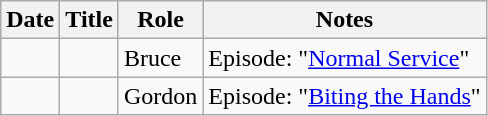<table class="wikitable sortable">
<tr>
<th>Date</th>
<th>Title</th>
<th>Role</th>
<th class="unsortable">Notes</th>
</tr>
<tr>
<td></td>
<td><em></em> </td>
<td>Bruce</td>
<td>Episode: "<a href='#'>Normal Service</a>"</td>
</tr>
<tr>
<td></td>
<td><em></em> </td>
<td>Gordon</td>
<td>Episode: "<a href='#'>Biting the Hands</a>"</td>
</tr>
</table>
